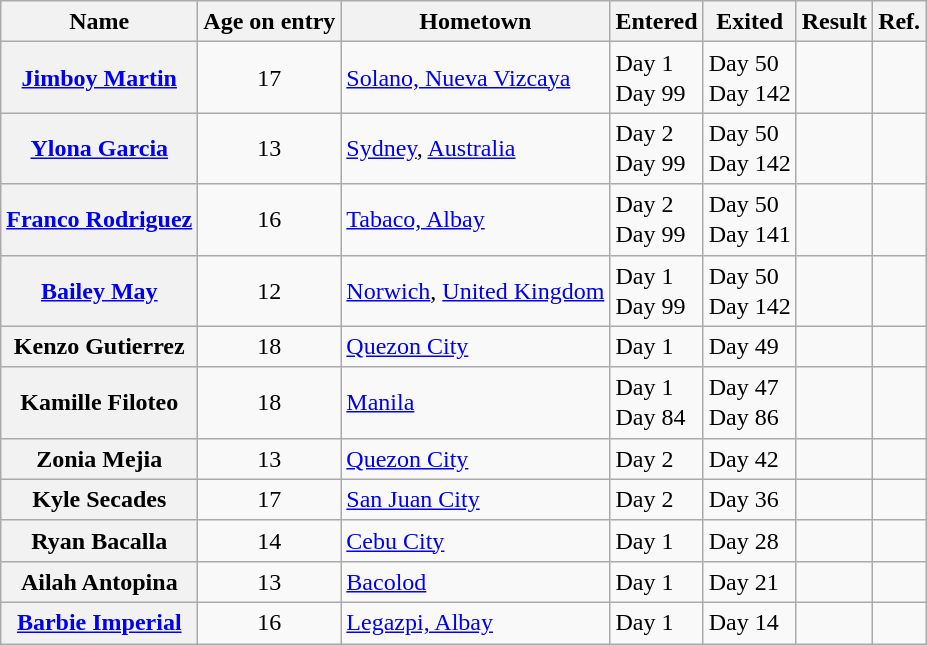<table class="wikitable sortable" style="font-size:100%; line-height:20px;">
<tr>
<th>Name</th>
<th>Age on entry </th>
<th>Hometown</th>
<th>Entered</th>
<th>Exited</th>
<th>Result</th>
<th>Ref.</th>
</tr>
<tr>
<th><a href='#'>Jimboy Martin</a></th>
<td align="center">17</td>
<td><a href='#'>Solano, Nueva Vizcaya</a></td>
<td>Day 1<br>Day 99</td>
<td>Day 50<br>Day 142</td>
<td></td>
<td></td>
</tr>
<tr>
<th><a href='#'>Ylona Garcia</a></th>
<td align="center">13</td>
<td><a href='#'>Sydney</a>, <a href='#'>Australia</a></td>
<td>Day 2<br>Day 99</td>
<td>Day 50<br>Day 142</td>
<td></td>
<td></td>
</tr>
<tr>
<th><a href='#'>Franco Rodriguez</a></th>
<td align="center">16 </td>
<td><a href='#'>Tabaco, Albay</a></td>
<td>Day 2<br>Day 99</td>
<td>Day 50<br>Day 141</td>
<td></td>
<td></td>
</tr>
<tr>
<th><a href='#'>Bailey May</a></th>
<td align="center">12</td>
<td><a href='#'>Norwich</a>, <a href='#'>United Kingdom</a></td>
<td>Day 1<br>Day 99</td>
<td>Day 50<br>Day 142</td>
<td></td>
<td></td>
</tr>
<tr>
<th>Kenzo Gutierrez</th>
<td align="center">18</td>
<td><a href='#'>Quezon City</a></td>
<td>Day 1</td>
<td>Day 49</td>
<td></td>
<td></td>
</tr>
<tr>
<th>Kamille Filoteo</th>
<td align="center">18</td>
<td><a href='#'>Manila</a></td>
<td>Day 1<br>Day 84</td>
<td>Day 47<br>Day 86</td>
<td></td>
<td></td>
</tr>
<tr>
<th>Zonia Mejia</th>
<td align="center">13</td>
<td><a href='#'>Quezon City</a></td>
<td>Day 2</td>
<td>Day 42</td>
<td></td>
<td></td>
</tr>
<tr>
<th>Kyle Secades</th>
<td align="center">17</td>
<td><a href='#'>San Juan City</a></td>
<td>Day 2</td>
<td>Day 36</td>
<td></td>
<td></td>
</tr>
<tr>
<th>Ryan Bacalla</th>
<td align="center">14</td>
<td><a href='#'>Cebu City</a></td>
<td>Day 1</td>
<td>Day 28</td>
<td></td>
<td></td>
</tr>
<tr>
<th>Ailah Antopina</th>
<td align="center">13</td>
<td><a href='#'>Bacolod</a></td>
<td>Day 1</td>
<td>Day 21</td>
<td></td>
<td></td>
</tr>
<tr>
<th><a href='#'>Barbie Imperial</a></th>
<td align="center">16</td>
<td><a href='#'>Legazpi, Albay</a></td>
<td>Day 1</td>
<td>Day 14</td>
<td></td>
<td></td>
</tr>
</table>
